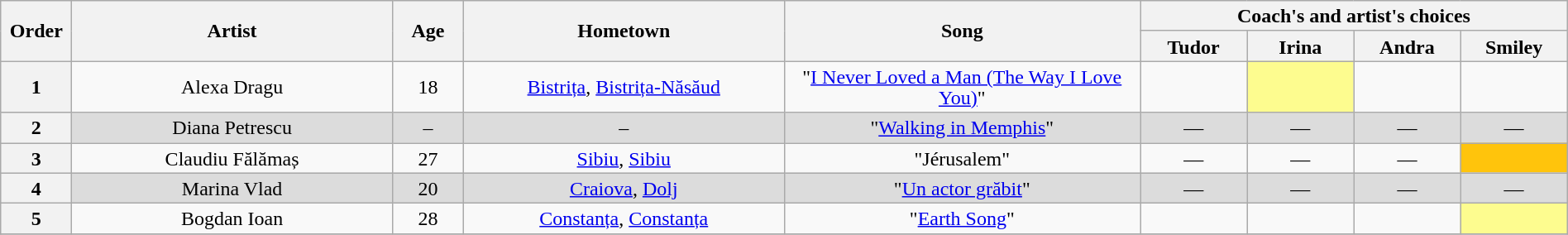<table class="wikitable" style="text-align:center; line-height:17px; width:100%;">
<tr>
<th scope="col" rowspan="2" style="width:04%;">Order</th>
<th scope="col" rowspan="2" style="width:18%;">Artist</th>
<th scope="col" rowspan="2" style="width:04%;">Age</th>
<th scope="col" rowspan="2" style="width:18%;">Hometown</th>
<th scope="col" rowspan="2" style="width:20%;">Song</th>
<th scope="col" colspan="4" style="width:24%;">Coach's and artist's choices</th>
</tr>
<tr>
<th style="width:06%;">Tudor</th>
<th style="width:06%;">Irina</th>
<th style="width:06%;">Andra</th>
<th style="width:06%;">Smiley</th>
</tr>
<tr>
<th>1</th>
<td>Alexa Dragu</td>
<td>18</td>
<td><a href='#'>Bistrița</a>, <a href='#'>Bistrița-Năsăud</a></td>
<td>"<a href='#'>I Never Loved a Man (The Way I Love You)</a>"</td>
<td></td>
<td style="background:#FDFC8F;"></td>
<td></td>
<td></td>
</tr>
<tr style="background:#DCDCDC;">
<th>2</th>
<td>Diana Petrescu</td>
<td>–</td>
<td>–</td>
<td>"<a href='#'>Walking in Memphis</a>"</td>
<td>—</td>
<td>—</td>
<td>—</td>
<td>—</td>
</tr>
<tr>
<th>3</th>
<td>Claudiu Fălămaș</td>
<td>27</td>
<td><a href='#'>Sibiu</a>, <a href='#'>Sibiu</a></td>
<td>"Jérusalem"</td>
<td>—</td>
<td>—</td>
<td>—</td>
<td style="background:#FFC40C;"></td>
</tr>
<tr style="background:#DCDCDC;">
<th>4</th>
<td>Marina Vlad</td>
<td>20</td>
<td><a href='#'>Craiova</a>, <a href='#'>Dolj</a></td>
<td>"<a href='#'>Un actor grăbit</a>"</td>
<td>—</td>
<td>—</td>
<td>—</td>
<td>—</td>
</tr>
<tr>
<th>5</th>
<td>Bogdan Ioan</td>
<td>28</td>
<td><a href='#'>Constanța</a>, <a href='#'>Constanța</a></td>
<td>"<a href='#'>Earth Song</a>"</td>
<td></td>
<td></td>
<td></td>
<td style="background:#FDFC8F;"></td>
</tr>
<tr>
</tr>
</table>
